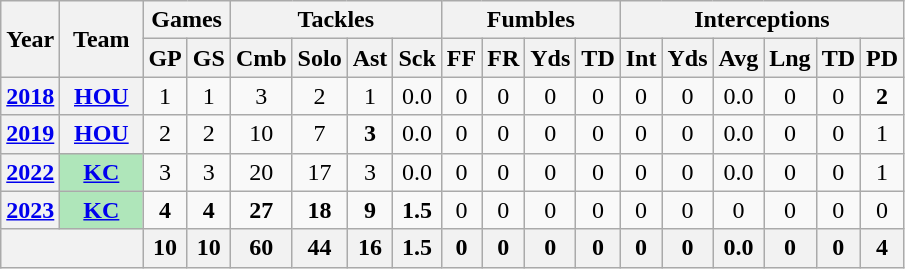<table class="wikitable" style="text-align:center">
<tr>
<th rowspan="2">Year</th>
<th rowspan="2">Team</th>
<th colspan="2">Games</th>
<th colspan="4">Tackles</th>
<th colspan="4">Fumbles</th>
<th colspan="6">Interceptions</th>
</tr>
<tr>
<th>GP</th>
<th>GS</th>
<th>Cmb</th>
<th>Solo</th>
<th>Ast</th>
<th>Sck</th>
<th>FF</th>
<th>FR</th>
<th>Yds</th>
<th>TD</th>
<th>Int</th>
<th>Yds</th>
<th>Avg</th>
<th>Lng</th>
<th>TD</th>
<th>PD</th>
</tr>
<tr>
<th><a href='#'>2018</a></th>
<th><a href='#'>HOU</a></th>
<td>1</td>
<td>1</td>
<td>3</td>
<td>2</td>
<td>1</td>
<td>0.0</td>
<td>0</td>
<td>0</td>
<td>0</td>
<td>0</td>
<td>0</td>
<td>0</td>
<td>0.0</td>
<td>0</td>
<td>0</td>
<td><strong>2</strong></td>
</tr>
<tr>
<th><a href='#'>2019</a></th>
<th><a href='#'>HOU</a></th>
<td>2</td>
<td>2</td>
<td>10</td>
<td>7</td>
<td><strong>3</strong></td>
<td>0.0</td>
<td>0</td>
<td>0</td>
<td>0</td>
<td>0</td>
<td>0</td>
<td>0</td>
<td>0.0</td>
<td>0</td>
<td>0</td>
<td>1</td>
</tr>
<tr>
<th><a href='#'>2022</a></th>
<th style="background:#afe6ba; width:3em;"><a href='#'>KC</a></th>
<td>3</td>
<td>3</td>
<td>20</td>
<td>17</td>
<td>3</td>
<td>0.0</td>
<td>0</td>
<td>0</td>
<td>0</td>
<td>0</td>
<td>0</td>
<td>0</td>
<td>0.0</td>
<td>0</td>
<td>0</td>
<td>1</td>
</tr>
<tr>
<th><a href='#'>2023</a></th>
<th style="background:#afe6ba; width:3em;"><a href='#'>KC</a></th>
<td><strong>4</strong></td>
<td><strong>4</strong></td>
<td><strong>27</strong></td>
<td><strong>18</strong></td>
<td><strong>9</strong></td>
<td><strong>1.5</strong></td>
<td>0</td>
<td>0</td>
<td>0</td>
<td>0</td>
<td>0</td>
<td>0</td>
<td>0</td>
<td>0</td>
<td>0</td>
<td>0</td>
</tr>
<tr>
<th colspan="2"></th>
<th>10</th>
<th>10</th>
<th>60</th>
<th>44</th>
<th>16</th>
<th>1.5</th>
<th>0</th>
<th>0</th>
<th>0</th>
<th>0</th>
<th>0</th>
<th>0</th>
<th>0.0</th>
<th>0</th>
<th>0</th>
<th>4</th>
</tr>
</table>
